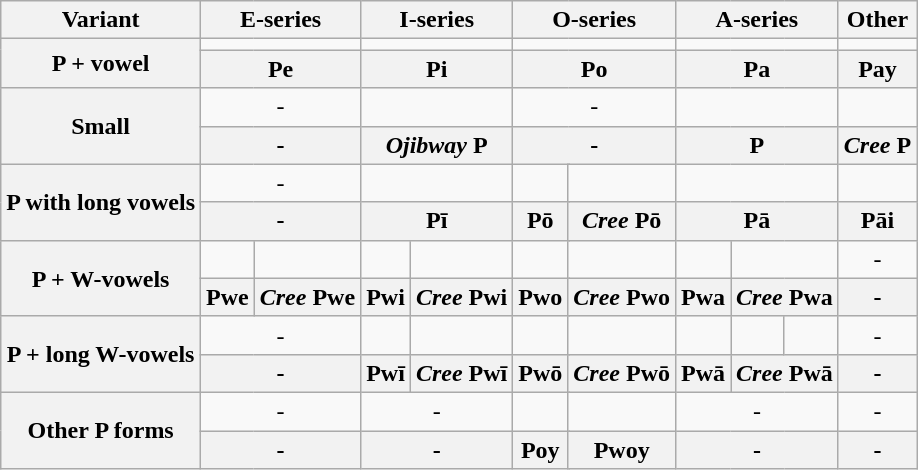<table class=wikitable style="align:center;">
<tr>
<th>Variant</th>
<th colspan=2>E-series</th>
<th colspan=2>I-series</th>
<th colspan=3>O-series</th>
<th colspan=3>A-series</th>
<th>Other</th>
</tr>
<tr align="center">
<th rowspan=2>P + vowel</th>
<td colspan=2></td>
<td colspan=2></td>
<td colspan=3></td>
<td colspan=3></td>
<td></td>
</tr>
<tr>
<th colspan=2>Pe</th>
<th colspan=2>Pi</th>
<th colspan=3>Po</th>
<th colspan=3>Pa</th>
<th>Pay</th>
</tr>
<tr align="center">
<th rowspan=2>Small</th>
<td colspan=2>-</td>
<td colspan=2></td>
<td colspan=3>-</td>
<td colspan=3></td>
<td></td>
</tr>
<tr>
<th colspan=2>-</th>
<th colspan=2><em>Ojibway</em> P</th>
<th colspan=3>-</th>
<th colspan=3>P</th>
<th><em>Cree</em> P</th>
</tr>
<tr align="center">
<th rowspan=2>P with long vowels</th>
<td colspan=2>-</td>
<td colspan=2></td>
<td colspan=2></td>
<td></td>
<td colspan=3></td>
<td></td>
</tr>
<tr>
<th colspan=2>-</th>
<th colspan=2>Pī</th>
<th colspan=2>Pō</th>
<th><em>Cree</em> Pō</th>
<th colspan=3>Pā</th>
<th>Pāi</th>
</tr>
<tr align="center">
<th rowspan=2>P + W-vowels</th>
<td></td>
<td></td>
<td></td>
<td></td>
<td colspan=2></td>
<td></td>
<td></td>
<td colspan=2></td>
<td>-</td>
</tr>
<tr>
<th>Pwe</th>
<th><em>Cree</em> Pwe</th>
<th>Pwi</th>
<th><em>Cree</em> Pwi</th>
<th colspan=2>Pwo</th>
<th><em>Cree</em> Pwo</th>
<th>Pwa</th>
<th colspan=2><em>Cree</em> Pwa</th>
<th>-</th>
</tr>
<tr align="center">
<th rowspan=2>P + long W-vowels</th>
<td colspan=2>-</td>
<td></td>
<td></td>
<td colspan=2></td>
<td></td>
<td></td>
<td></td>
<td></td>
<td>-</td>
</tr>
<tr>
<th colspan=2>-</th>
<th>Pwī</th>
<th><em>Cree</em> Pwī</th>
<th colspan=2>Pwō</th>
<th><em>Cree</em> Pwō</th>
<th>Pwā</th>
<th colspan=2><em>Cree</em> Pwā</th>
<th>-</th>
</tr>
<tr align="center">
<th rowspan=2>Other P forms</th>
<td colspan=2>-</td>
<td colspan=2>-</td>
<td colspan=2></td>
<td></td>
<td colspan=3>-</td>
<td>-</td>
</tr>
<tr>
<th colspan=2>-</th>
<th colspan=2>-</th>
<th colspan=2>Poy</th>
<th>Pwoy</th>
<th colspan=3>-</th>
<th>-</th>
</tr>
</table>
